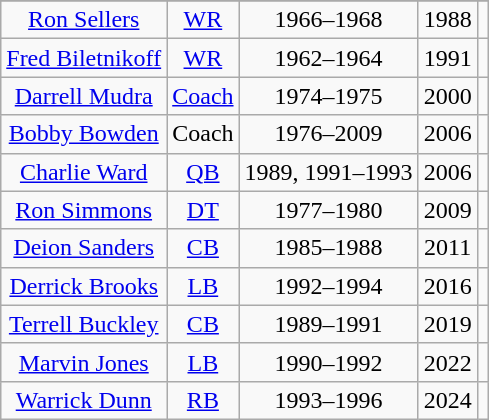<table class="wikitable" style="text-align:center">
<tr>
</tr>
<tr>
<td><a href='#'>Ron Sellers</a></td>
<td><a href='#'>WR</a></td>
<td>1966–1968</td>
<td>1988</td>
<td></td>
</tr>
<tr>
<td><a href='#'>Fred Biletnikoff</a></td>
<td><a href='#'>WR</a></td>
<td>1962–1964</td>
<td>1991</td>
<td></td>
</tr>
<tr>
<td><a href='#'>Darrell Mudra</a></td>
<td><a href='#'>Coach</a></td>
<td>1974–1975</td>
<td>2000</td>
<td></td>
</tr>
<tr>
<td><a href='#'>Bobby Bowden</a></td>
<td>Coach</td>
<td>1976–2009</td>
<td>2006</td>
<td></td>
</tr>
<tr>
<td><a href='#'>Charlie Ward</a></td>
<td><a href='#'>QB</a></td>
<td>1989, 1991–1993</td>
<td>2006</td>
<td></td>
</tr>
<tr>
<td><a href='#'>Ron Simmons</a></td>
<td><a href='#'>DT</a></td>
<td>1977–1980</td>
<td>2009</td>
<td></td>
</tr>
<tr>
<td><a href='#'>Deion Sanders</a></td>
<td><a href='#'>CB</a></td>
<td>1985–1988</td>
<td>2011</td>
<td></td>
</tr>
<tr>
<td><a href='#'>Derrick Brooks</a></td>
<td><a href='#'>LB</a></td>
<td>1992–1994</td>
<td>2016</td>
<td></td>
</tr>
<tr>
<td><a href='#'>Terrell Buckley</a></td>
<td><a href='#'>CB</a></td>
<td>1989–1991</td>
<td>2019</td>
<td></td>
</tr>
<tr>
<td><a href='#'>Marvin Jones</a></td>
<td><a href='#'>LB</a></td>
<td>1990–1992</td>
<td>2022</td>
<td></td>
</tr>
<tr>
<td><a href='#'>Warrick Dunn</a></td>
<td><a href='#'>RB</a></td>
<td>1993–1996</td>
<td>2024</td>
<td></td>
</tr>
</table>
